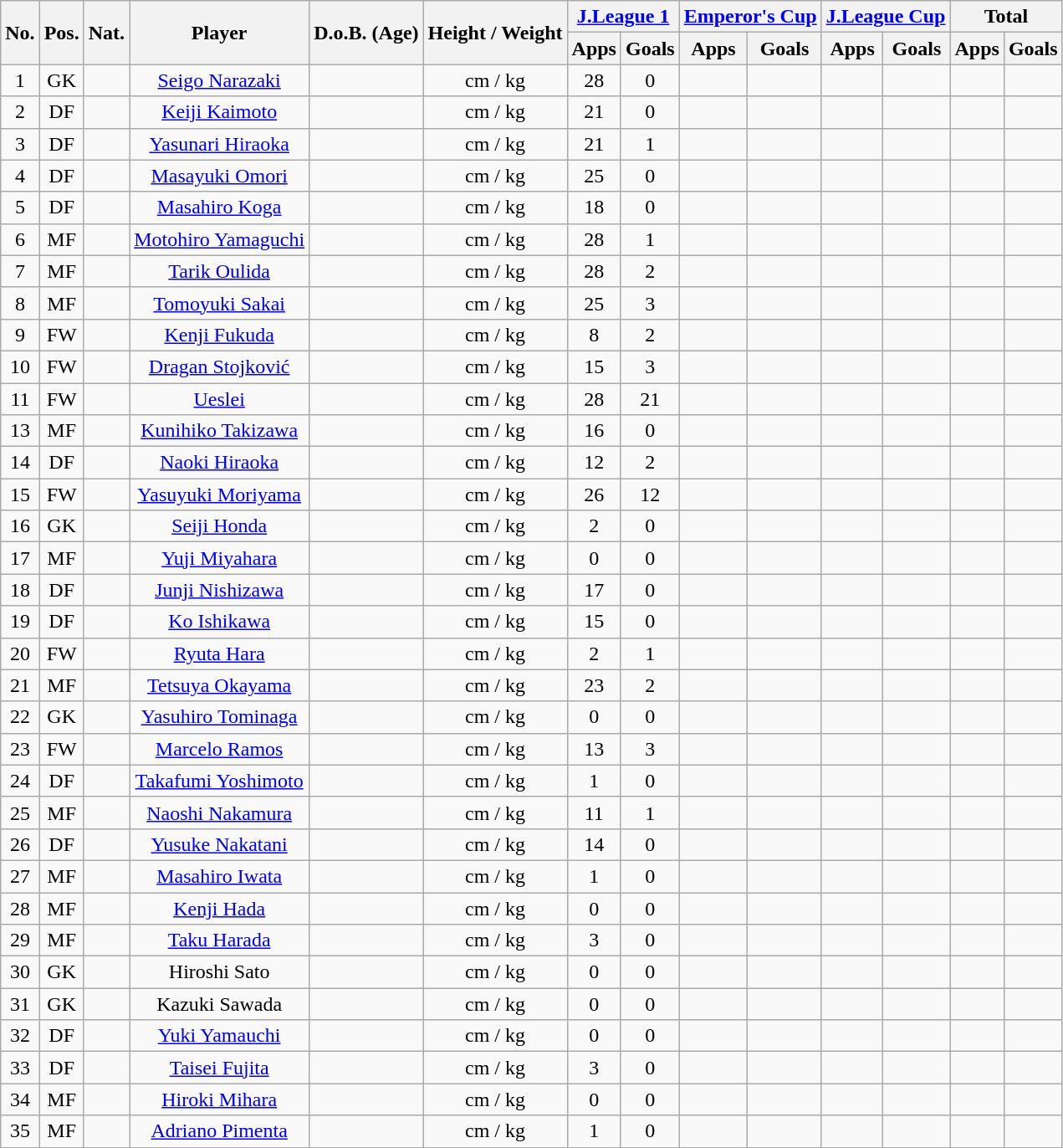<table class="wikitable" style="text-align:center;">
<tr>
<th rowspan="2">No.</th>
<th rowspan="2">Pos.</th>
<th rowspan="2">Nat.</th>
<th rowspan="2">Player</th>
<th rowspan="2">D.o.B. (Age)</th>
<th rowspan="2">Height / Weight</th>
<th colspan="2"><a href='#'>J.League 1</a></th>
<th colspan="2"><a href='#'>Emperor's Cup</a></th>
<th colspan="2"><a href='#'>J.League Cup</a></th>
<th colspan="2">Total</th>
</tr>
<tr>
<th>Apps</th>
<th>Goals</th>
<th>Apps</th>
<th>Goals</th>
<th>Apps</th>
<th>Goals</th>
<th>Apps</th>
<th>Goals</th>
</tr>
<tr>
<td>1</td>
<td>GK</td>
<td></td>
<td><a href='#'>Seigo Narazaki</a></td>
<td></td>
<td>cm / kg</td>
<td>28</td>
<td>0</td>
<td></td>
<td></td>
<td></td>
<td></td>
<td></td>
<td></td>
</tr>
<tr>
<td>2</td>
<td>DF</td>
<td></td>
<td><a href='#'>Keiji Kaimoto</a></td>
<td></td>
<td>cm / kg</td>
<td>21</td>
<td>0</td>
<td></td>
<td></td>
<td></td>
<td></td>
<td></td>
<td></td>
</tr>
<tr>
<td>3</td>
<td>DF</td>
<td></td>
<td><a href='#'>Yasunari Hiraoka</a></td>
<td></td>
<td>cm / kg</td>
<td>21</td>
<td>1</td>
<td></td>
<td></td>
<td></td>
<td></td>
<td></td>
<td></td>
</tr>
<tr>
<td>4</td>
<td>DF</td>
<td></td>
<td><a href='#'>Masayuki Omori</a></td>
<td></td>
<td>cm / kg</td>
<td>25</td>
<td>0</td>
<td></td>
<td></td>
<td></td>
<td></td>
<td></td>
<td></td>
</tr>
<tr>
<td>5</td>
<td>DF</td>
<td></td>
<td><a href='#'>Masahiro Koga</a></td>
<td></td>
<td>cm / kg</td>
<td>18</td>
<td>0</td>
<td></td>
<td></td>
<td></td>
<td></td>
<td></td>
<td></td>
</tr>
<tr>
<td>6</td>
<td>MF</td>
<td></td>
<td><a href='#'>Motohiro Yamaguchi</a></td>
<td></td>
<td>cm / kg</td>
<td>28</td>
<td>1</td>
<td></td>
<td></td>
<td></td>
<td></td>
<td></td>
<td></td>
</tr>
<tr>
<td>7</td>
<td>MF</td>
<td></td>
<td><a href='#'>Tarik Oulida</a></td>
<td></td>
<td>cm / kg</td>
<td>28</td>
<td>2</td>
<td></td>
<td></td>
<td></td>
<td></td>
<td></td>
<td></td>
</tr>
<tr>
<td>8</td>
<td>MF</td>
<td></td>
<td><a href='#'>Tomoyuki Sakai</a></td>
<td></td>
<td>cm / kg</td>
<td>25</td>
<td>3</td>
<td></td>
<td></td>
<td></td>
<td></td>
<td></td>
<td></td>
</tr>
<tr>
<td>9</td>
<td>FW</td>
<td></td>
<td><a href='#'>Kenji Fukuda</a></td>
<td></td>
<td>cm / kg</td>
<td>8</td>
<td>2</td>
<td></td>
<td></td>
<td></td>
<td></td>
<td></td>
<td></td>
</tr>
<tr>
<td>10</td>
<td>FW</td>
<td></td>
<td><a href='#'>Dragan Stojković</a></td>
<td></td>
<td>cm / kg</td>
<td>15</td>
<td>3</td>
<td></td>
<td></td>
<td></td>
<td></td>
<td></td>
<td></td>
</tr>
<tr>
<td>11</td>
<td>FW</td>
<td></td>
<td><a href='#'>Ueslei</a></td>
<td></td>
<td>cm / kg</td>
<td>28</td>
<td>21</td>
<td></td>
<td></td>
<td></td>
<td></td>
<td></td>
<td></td>
</tr>
<tr>
<td>13</td>
<td>MF</td>
<td></td>
<td><a href='#'>Kunihiko Takizawa</a></td>
<td></td>
<td>cm / kg</td>
<td>16</td>
<td>0</td>
<td></td>
<td></td>
<td></td>
<td></td>
<td></td>
<td></td>
</tr>
<tr>
<td>14</td>
<td>DF</td>
<td></td>
<td><a href='#'>Naoki Hiraoka</a></td>
<td></td>
<td>cm / kg</td>
<td>12</td>
<td>2</td>
<td></td>
<td></td>
<td></td>
<td></td>
<td></td>
<td></td>
</tr>
<tr>
<td>15</td>
<td>FW</td>
<td></td>
<td><a href='#'>Yasuyuki Moriyama</a></td>
<td></td>
<td>cm / kg</td>
<td>26</td>
<td>12</td>
<td></td>
<td></td>
<td></td>
<td></td>
<td></td>
<td></td>
</tr>
<tr>
<td>16</td>
<td>GK</td>
<td></td>
<td><a href='#'>Seiji Honda</a></td>
<td></td>
<td>cm / kg</td>
<td>2</td>
<td>0</td>
<td></td>
<td></td>
<td></td>
<td></td>
<td></td>
<td></td>
</tr>
<tr>
<td>17</td>
<td>MF</td>
<td></td>
<td><a href='#'>Yuji Miyahara</a></td>
<td></td>
<td>cm / kg</td>
<td>0</td>
<td>0</td>
<td></td>
<td></td>
<td></td>
<td></td>
<td></td>
<td></td>
</tr>
<tr>
<td>18</td>
<td>DF</td>
<td></td>
<td><a href='#'>Junji Nishizawa</a></td>
<td></td>
<td>cm / kg</td>
<td>17</td>
<td>0</td>
<td></td>
<td></td>
<td></td>
<td></td>
<td></td>
<td></td>
</tr>
<tr>
<td>19</td>
<td>DF</td>
<td></td>
<td><a href='#'>Ko Ishikawa</a></td>
<td></td>
<td>cm / kg</td>
<td>15</td>
<td>0</td>
<td></td>
<td></td>
<td></td>
<td></td>
<td></td>
<td></td>
</tr>
<tr>
<td>20</td>
<td>FW</td>
<td></td>
<td><a href='#'>Ryuta Hara</a></td>
<td></td>
<td>cm / kg</td>
<td>2</td>
<td>1</td>
<td></td>
<td></td>
<td></td>
<td></td>
<td></td>
<td></td>
</tr>
<tr>
<td>21</td>
<td>MF</td>
<td></td>
<td><a href='#'>Tetsuya Okayama</a></td>
<td></td>
<td>cm / kg</td>
<td>23</td>
<td>2</td>
<td></td>
<td></td>
<td></td>
<td></td>
<td></td>
<td></td>
</tr>
<tr>
<td>22</td>
<td>GK</td>
<td></td>
<td><a href='#'>Yasuhiro Tominaga</a></td>
<td></td>
<td>cm / kg</td>
<td>0</td>
<td>0</td>
<td></td>
<td></td>
<td></td>
<td></td>
<td></td>
<td></td>
</tr>
<tr>
<td>23</td>
<td>FW</td>
<td></td>
<td><a href='#'>Marcelo Ramos</a></td>
<td></td>
<td>cm / kg</td>
<td>13</td>
<td>3</td>
<td></td>
<td></td>
<td></td>
<td></td>
<td></td>
<td></td>
</tr>
<tr>
<td>24</td>
<td>DF</td>
<td></td>
<td><a href='#'>Takafumi Yoshimoto</a></td>
<td></td>
<td>cm / kg</td>
<td>1</td>
<td>0</td>
<td></td>
<td></td>
<td></td>
<td></td>
<td></td>
<td></td>
</tr>
<tr>
<td>25</td>
<td>MF</td>
<td></td>
<td><a href='#'>Naoshi Nakamura</a></td>
<td></td>
<td>cm / kg</td>
<td>11</td>
<td>1</td>
<td></td>
<td></td>
<td></td>
<td></td>
<td></td>
<td></td>
</tr>
<tr>
<td>26</td>
<td>DF</td>
<td></td>
<td><a href='#'>Yusuke Nakatani</a></td>
<td></td>
<td>cm / kg</td>
<td>14</td>
<td>0</td>
<td></td>
<td></td>
<td></td>
<td></td>
<td></td>
<td></td>
</tr>
<tr>
<td>27</td>
<td>MF</td>
<td></td>
<td><a href='#'>Masahiro Iwata</a></td>
<td></td>
<td>cm / kg</td>
<td>1</td>
<td>0</td>
<td></td>
<td></td>
<td></td>
<td></td>
<td></td>
<td></td>
</tr>
<tr>
<td>28</td>
<td>MF</td>
<td></td>
<td><a href='#'>Kenji Hada</a></td>
<td></td>
<td>cm / kg</td>
<td>0</td>
<td>0</td>
<td></td>
<td></td>
<td></td>
<td></td>
<td></td>
<td></td>
</tr>
<tr>
<td>29</td>
<td>MF</td>
<td></td>
<td><a href='#'>Taku Harada</a></td>
<td></td>
<td>cm / kg</td>
<td>3</td>
<td>0</td>
<td></td>
<td></td>
<td></td>
<td></td>
<td></td>
<td></td>
</tr>
<tr>
<td>30</td>
<td>GK</td>
<td></td>
<td>Hiroshi Sato</td>
<td></td>
<td>cm / kg</td>
<td>0</td>
<td>0</td>
<td></td>
<td></td>
<td></td>
<td></td>
<td></td>
<td></td>
</tr>
<tr>
<td>31</td>
<td>GK</td>
<td></td>
<td>Kazuki Sawada</td>
<td></td>
<td>cm / kg</td>
<td>0</td>
<td>0</td>
<td></td>
<td></td>
<td></td>
<td></td>
<td></td>
<td></td>
</tr>
<tr>
<td>32</td>
<td>DF</td>
<td></td>
<td><a href='#'>Yuki Yamauchi</a></td>
<td></td>
<td>cm / kg</td>
<td>0</td>
<td>0</td>
<td></td>
<td></td>
<td></td>
<td></td>
<td></td>
<td></td>
</tr>
<tr>
<td>33</td>
<td>DF</td>
<td></td>
<td><a href='#'>Taisei Fujita</a></td>
<td></td>
<td>cm / kg</td>
<td>3</td>
<td>0</td>
<td></td>
<td></td>
<td></td>
<td></td>
<td></td>
<td></td>
</tr>
<tr>
<td>34</td>
<td>MF</td>
<td></td>
<td><a href='#'>Hiroki Mihara</a></td>
<td></td>
<td>cm / kg</td>
<td>0</td>
<td>0</td>
<td></td>
<td></td>
<td></td>
<td></td>
<td></td>
<td></td>
</tr>
<tr>
<td>35</td>
<td>MF</td>
<td></td>
<td><a href='#'>Adriano Pimenta</a></td>
<td></td>
<td>cm / kg</td>
<td>1</td>
<td>0</td>
<td></td>
<td></td>
<td></td>
<td></td>
<td></td>
<td></td>
</tr>
</table>
